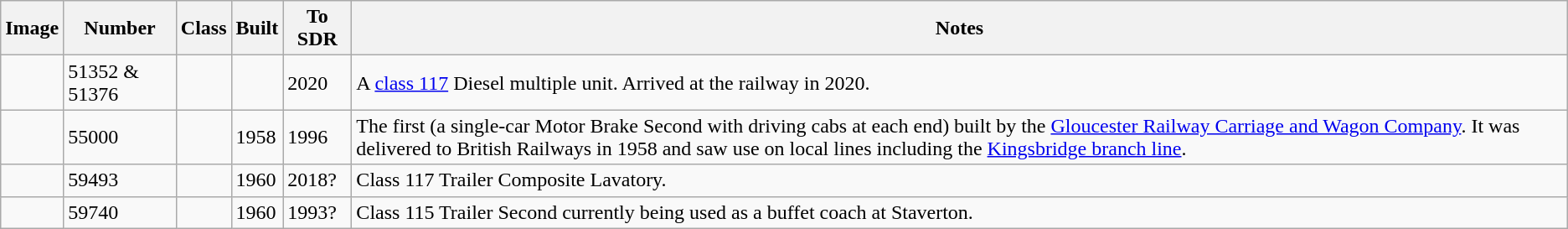<table class="wikitable sortable">
<tr>
<th class=unsortable>Image</th>
<th>Number</th>
<th>Class</th>
<th>Built</th>
<th>To SDR</th>
<th class=unsortable>Notes</th>
</tr>
<tr>
<td></td>
<td>51352 & 51376</td>
<td></td>
<td></td>
<td>2020</td>
<td>A <a href='#'>class 117</a> Diesel multiple unit. Arrived at the railway in 2020.</td>
</tr>
<tr>
<td></td>
<td>55000</td>
<td></td>
<td>1958</td>
<td>1996</td>
<td>The first  (a single-car Motor Brake Second with driving cabs at each end) built by the <a href='#'>Gloucester Railway Carriage and Wagon Company</a>. It was delivered to British Railways in 1958 and saw use on local lines including the <a href='#'>Kingsbridge branch line</a>.</td>
</tr>
<tr>
<td></td>
<td>59493</td>
<td></td>
<td>1960</td>
<td>2018?</td>
<td>Class 117 Trailer Composite Lavatory.</td>
</tr>
<tr>
<td></td>
<td>59740</td>
<td></td>
<td>1960</td>
<td>1993?</td>
<td>Class 115 Trailer Second currently being used as a buffet coach at Staverton.</td>
</tr>
</table>
